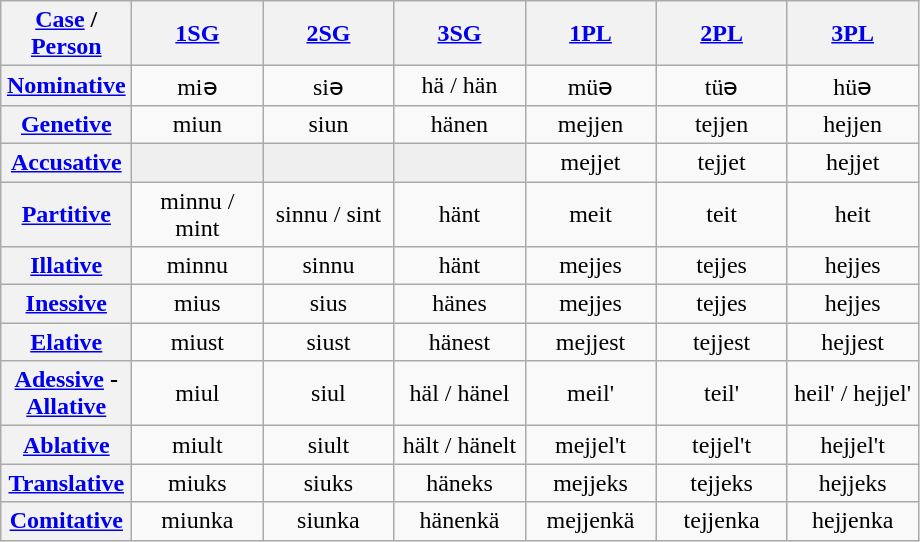<table class="wikitable" style="text-align:center">
<tr>
<th style="width: 5em;"><a href='#'>Case</a> / <a href='#'>Person</a></th>
<th style="width: 5em;"><a href='#'>1SG</a></th>
<th style="width: 5em;"><a href='#'>2SG</a></th>
<th style="width: 5em;"><a href='#'>3SG</a></th>
<th style="width: 5em;"><a href='#'>1PL</a></th>
<th style="width: 5em;"><a href='#'>2PL</a></th>
<th style="width: 5em;"><a href='#'>3PL</a></th>
</tr>
<tr>
<th><a href='#'>Nominative</a></th>
<td>miə</td>
<td>siə</td>
<td>hä / hän</td>
<td>müə</td>
<td>tüə</td>
<td>hüə</td>
</tr>
<tr>
<th><a href='#'>Genetive</a></th>
<td>miun</td>
<td>siun</td>
<td>hänen</td>
<td>mejjen</td>
<td>tejjen</td>
<td>hejjen</td>
</tr>
<tr>
<th><a href='#'>Accusative</a></th>
<td style="background: #efefef;"></td>
<td style="background: #efefef;"></td>
<td style="background: #efefef;"></td>
<td>mejjet</td>
<td>tejjet</td>
<td>hejjet</td>
</tr>
<tr>
<th><a href='#'>Partitive</a></th>
<td>minnu / mint</td>
<td>sinnu / sint</td>
<td>hänt</td>
<td>meit</td>
<td>teit</td>
<td>heit</td>
</tr>
<tr>
<th><a href='#'>Illative</a></th>
<td>minnu</td>
<td>sinnu</td>
<td>hänt</td>
<td>mejjes</td>
<td>tejjes</td>
<td>hejjes</td>
</tr>
<tr>
<th><a href='#'>Inessive</a></th>
<td>mius</td>
<td>sius</td>
<td>hänes</td>
<td>mejjes</td>
<td>tejjes</td>
<td>hejjes</td>
</tr>
<tr>
<th><a href='#'>Elative</a></th>
<td>miust</td>
<td>siust</td>
<td>hänest</td>
<td>mejjest</td>
<td>tejjest</td>
<td>hejjest</td>
</tr>
<tr>
<th><a href='#'>Adessive</a> - <a href='#'>Allative</a></th>
<td>miul</td>
<td>siul</td>
<td>häl / hänel</td>
<td>meil'</td>
<td>teil'</td>
<td>heil' / hejjel'</td>
</tr>
<tr>
<th><a href='#'>Ablative</a></th>
<td>miult</td>
<td>siult</td>
<td>hält / hänelt</td>
<td>mejjel't</td>
<td>tejjel't</td>
<td>hejjel't</td>
</tr>
<tr>
<th><a href='#'>Translative</a></th>
<td>miuks</td>
<td>siuks</td>
<td>häneks</td>
<td>mejjeks</td>
<td>tejjeks</td>
<td>hejjeks</td>
</tr>
<tr>
<th><a href='#'>Comitative</a></th>
<td>miunka</td>
<td>siunka</td>
<td>hänenkä</td>
<td>mejjenkä</td>
<td>tejjenka</td>
<td>hejjenka</td>
</tr>
</table>
